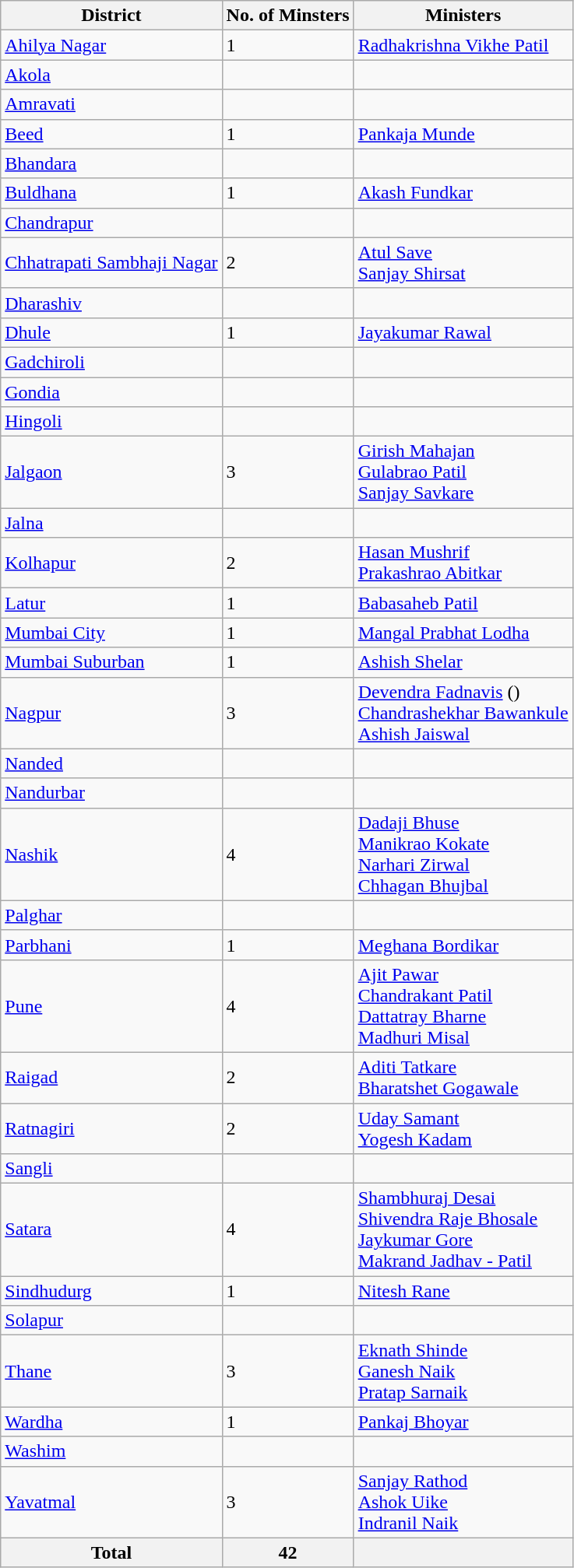<table class="wikitable sortable" border=1>
<tr>
<th>District</th>
<th>No. of Minsters</th>
<th>Ministers</th>
</tr>
<tr>
<td><a href='#'>Ahilya Nagar</a></td>
<td>1</td>
<td><a href='#'>Radhakrishna Vikhe Patil</a></td>
</tr>
<tr>
<td><a href='#'>Akola</a></td>
<td></td>
<td></td>
</tr>
<tr>
<td><a href='#'>Amravati</a></td>
<td></td>
<td></td>
</tr>
<tr>
<td><a href='#'>Beed</a></td>
<td>1</td>
<td><a href='#'>Pankaja Munde</a></td>
</tr>
<tr>
<td><a href='#'>Bhandara</a></td>
<td></td>
<td></td>
</tr>
<tr>
<td><a href='#'>Buldhana</a></td>
<td>1</td>
<td><a href='#'>Akash Fundkar</a></td>
</tr>
<tr>
<td><a href='#'>Chandrapur</a></td>
<td></td>
<td></td>
</tr>
<tr>
<td><a href='#'>Chhatrapati Sambhaji Nagar</a></td>
<td>2</td>
<td><a href='#'>Atul Save</a><br><a href='#'>Sanjay Shirsat</a></td>
</tr>
<tr>
<td><a href='#'>Dharashiv</a></td>
<td></td>
<td></td>
</tr>
<tr>
<td><a href='#'>Dhule</a></td>
<td>1</td>
<td><a href='#'>Jayakumar Rawal</a></td>
</tr>
<tr>
<td><a href='#'>Gadchiroli</a></td>
<td></td>
<td></td>
</tr>
<tr>
<td><a href='#'>Gondia</a></td>
<td></td>
<td></td>
</tr>
<tr>
<td><a href='#'>Hingoli</a></td>
<td></td>
<td></td>
</tr>
<tr>
<td><a href='#'>Jalgaon</a></td>
<td>3</td>
<td><a href='#'>Girish Mahajan</a><br><a href='#'>Gulabrao Patil</a><br><a href='#'>Sanjay Savkare</a></td>
</tr>
<tr>
<td><a href='#'>Jalna</a></td>
<td></td>
<td></td>
</tr>
<tr>
<td><a href='#'>Kolhapur</a></td>
<td>2</td>
<td><a href='#'>Hasan Mushrif</a><br><a href='#'>Prakashrao Abitkar</a></td>
</tr>
<tr>
<td><a href='#'>Latur</a></td>
<td>1</td>
<td><a href='#'>Babasaheb Patil</a></td>
</tr>
<tr>
<td><a href='#'>Mumbai City</a></td>
<td>1</td>
<td><a href='#'>Mangal Prabhat Lodha</a></td>
</tr>
<tr>
<td><a href='#'>Mumbai Suburban</a></td>
<td>1</td>
<td><a href='#'>Ashish Shelar</a></td>
</tr>
<tr>
<td><a href='#'>Nagpur</a></td>
<td>3</td>
<td><a href='#'>Devendra Fadnavis</a> ()<br><a href='#'>Chandrashekhar Bawankule</a><br><a href='#'>Ashish Jaiswal</a></td>
</tr>
<tr>
<td><a href='#'>Nanded</a></td>
<td></td>
<td></td>
</tr>
<tr>
<td><a href='#'>Nandurbar</a></td>
<td></td>
<td></td>
</tr>
<tr>
<td><a href='#'>Nashik</a></td>
<td>4</td>
<td><a href='#'>Dadaji Bhuse</a><br><a href='#'>Manikrao Kokate</a><br><a href='#'>Narhari Zirwal</a><br><a href='#'>Chhagan Bhujbal</a></td>
</tr>
<tr>
<td><a href='#'>Palghar</a></td>
<td></td>
<td></td>
</tr>
<tr>
<td><a href='#'>Parbhani</a></td>
<td>1</td>
<td><a href='#'>Meghana Bordikar</a></td>
</tr>
<tr>
<td><a href='#'>Pune</a></td>
<td>4</td>
<td><a href='#'>Ajit Pawar</a><br><a href='#'>Chandrakant Patil</a><br><a href='#'>Dattatray Bharne</a><br><a href='#'>Madhuri Misal</a></td>
</tr>
<tr>
<td><a href='#'>Raigad</a></td>
<td>2</td>
<td><a href='#'>Aditi Tatkare</a><br><a href='#'>Bharatshet Gogawale</a></td>
</tr>
<tr>
<td><a href='#'>Ratnagiri</a></td>
<td>2</td>
<td><a href='#'>Uday Samant</a><br><a href='#'>Yogesh Kadam</a></td>
</tr>
<tr>
<td><a href='#'>Sangli</a></td>
<td></td>
<td></td>
</tr>
<tr>
<td><a href='#'>Satara</a></td>
<td>4</td>
<td><a href='#'>Shambhuraj Desai</a><br><a href='#'>Shivendra Raje Bhosale</a><br><a href='#'>Jaykumar Gore</a><br><a href='#'>Makrand Jadhav - Patil</a></td>
</tr>
<tr>
<td><a href='#'>Sindhudurg</a></td>
<td>1</td>
<td><a href='#'>Nitesh Rane</a></td>
</tr>
<tr>
<td><a href='#'>Solapur</a></td>
<td></td>
<td></td>
</tr>
<tr>
<td><a href='#'>Thane</a></td>
<td>3</td>
<td><a href='#'>Eknath Shinde</a><br><a href='#'>Ganesh Naik</a><br><a href='#'>Pratap Sarnaik</a></td>
</tr>
<tr>
<td><a href='#'>Wardha</a></td>
<td>1</td>
<td><a href='#'>Pankaj Bhoyar</a></td>
</tr>
<tr>
<td><a href='#'>Washim</a></td>
<td></td>
<td></td>
</tr>
<tr>
<td><a href='#'>Yavatmal</a></td>
<td>3</td>
<td><a href='#'>Sanjay Rathod</a><br><a href='#'>Ashok Uike</a><br><a href='#'>Indranil Naik</a></td>
</tr>
<tr>
<th>Total</th>
<th>42</th>
<th></th>
</tr>
</table>
